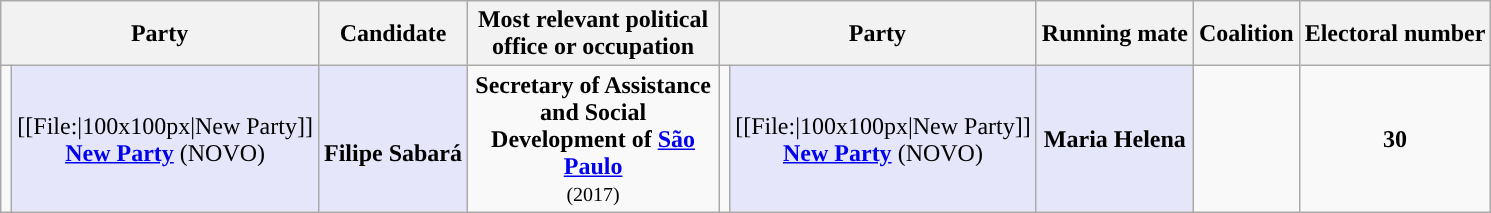<table class="wikitable" style="text-align:center">
<tr>
<th colspan="2">Party</th>
<th>Candidate</th>
<th style="max-width:10em">Most relevant political office or occupation</th>
<th colspan="2">Party</th>
<th>Running mate</th>
<th>Coalition</th>
<th>Electoral number</th>
</tr>
<tr>
<td style="background:"></td>
<td style="background:lavender;" max-width:150px>[[File:|100x100px|New Party]]<br><strong><a href='#'>New Party</a></strong> (NOVO)</td>
<td style="background:lavender;" max-width:150px><br><strong>Filipe Sabará</strong></td>
<td style="max-width:10em"><strong>Secretary of Assistance and Social Development of <a href='#'>São Paulo</a></strong><br><small>(2017)</small></td>
<td style="background:"></td>
<td style="background:lavender;" max-width:150px>[[File:|100x100px|New Party]]<br><strong><a href='#'>New Party</a></strong> (NOVO)</td>
<td style="background:lavender;" max-width:150px><strong>Maria Helena</strong></td>
<td></td>
<td><strong>30</strong></td>
</tr>
</table>
